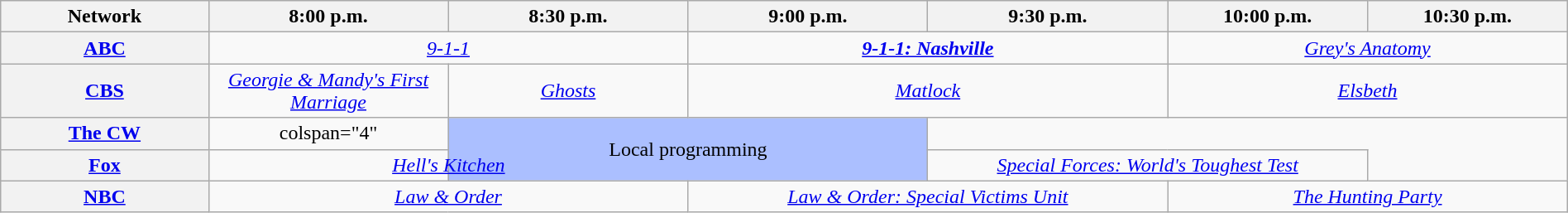<table class="wikitable" style="width:100%;margin-right:0;text-align:center">
<tr>
<th colspan="2" style="width:13%;">Network</th>
<th style="width:15%;">8:00 p.m.</th>
<th style="width:15%;">8:30 p.m.</th>
<th style="width:15%;">9:00 p.m.</th>
<th style="width:15%;">9:30 p.m.</th>
<th style="width:12.5%;">10:00 p.m.</th>
<th style="width:12.5%;">10:30 p.m.</th>
</tr>
<tr>
<th colspan="2"><a href='#'>ABC</a></th>
<td colspan="2"><em><a href='#'>9-1-1</a></em></td>
<td colspan="2"><strong><em><a href='#'>9-1-1: Nashville</a></em></strong></td>
<td colspan="2"><em><a href='#'>Grey's Anatomy</a></em></td>
</tr>
<tr>
<th colspan="2"><a href='#'>CBS</a></th>
<td><em><a href='#'>Georgie & Mandy's First Marriage</a></em></td>
<td><em><a href='#'>Ghosts</a></em></td>
<td colspan="2"><em><a href='#'>Matlock</a></em></td>
<td colspan="2"><em><a href='#'>Elsbeth</a></em></td>
</tr>
<tr>
<th colspan="2"><a href='#'>The CW</a></th>
<td>colspan="4" </td>
<td rowspan="2" colspan="2" style="background:#abbfff;">Local programming</td>
</tr>
<tr>
<th colspan="2"><a href='#'>Fox</a></th>
<td colspan="2"><em><a href='#'>Hell's Kitchen</a></em></td>
<td colspan="2"><em><a href='#'>Special Forces: World's Toughest Test</a></em></td>
</tr>
<tr>
<th colspan="2"><a href='#'>NBC</a></th>
<td colspan="2"><em><a href='#'>Law & Order</a></em></td>
<td colspan="2"><em><a href='#'>Law & Order: Special Victims Unit</a></em></td>
<td colspan="2"><em><a href='#'>The Hunting Party</a></em></td>
</tr>
</table>
